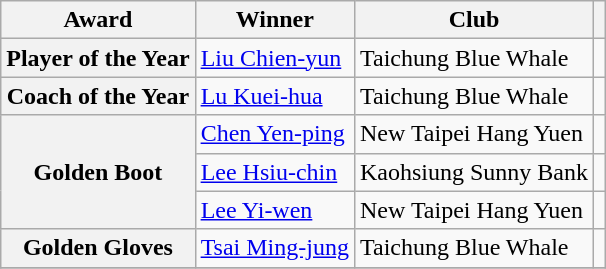<table class="wikitable">
<tr>
<th>Award</th>
<th>Winner</th>
<th>Club</th>
<th></th>
</tr>
<tr>
<th>Player of the Year</th>
<td> <a href='#'>Liu Chien-yun</a></td>
<td>Taichung Blue Whale</td>
<td></td>
</tr>
<tr>
<th>Coach of the Year</th>
<td> <a href='#'>Lu Kuei-hua</a></td>
<td>Taichung Blue Whale</td>
<td></td>
</tr>
<tr>
<th rowspan="3">Golden Boot</th>
<td> <a href='#'>Chen Yen-ping</a></td>
<td>New Taipei Hang Yuen</td>
<td></td>
</tr>
<tr>
<td> <a href='#'>Lee Hsiu-chin</a></td>
<td>Kaohsiung Sunny Bank</td>
<td></td>
</tr>
<tr>
<td> <a href='#'>Lee Yi-wen</a></td>
<td>New Taipei Hang Yuen</td>
<td></td>
</tr>
<tr>
<th>Golden Gloves</th>
<td> <a href='#'>Tsai Ming-jung</a></td>
<td>Taichung Blue Whale</td>
<td></td>
</tr>
<tr>
</tr>
</table>
